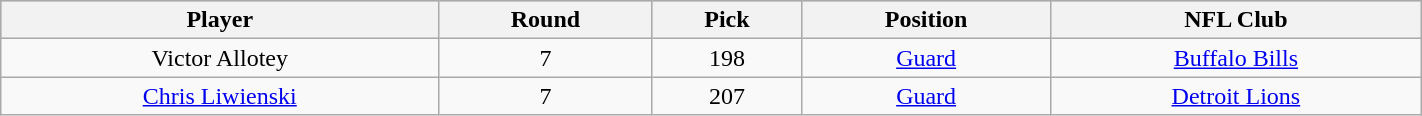<table class="wikitable" style="text-align:center; width:75%;">
<tr style="background:#C0C0C0;">
<th>Player</th>
<th>Round</th>
<th>Pick</th>
<th>Position</th>
<th>NFL Club</th>
</tr>
<tr>
<td>Victor Allotey</td>
<td>7</td>
<td>198</td>
<td><a href='#'>Guard</a></td>
<td><a href='#'>Buffalo Bills</a></td>
</tr>
<tr>
<td><a href='#'>Chris Liwienski</a></td>
<td>7</td>
<td>207</td>
<td><a href='#'>Guard</a></td>
<td><a href='#'>Detroit Lions</a></td>
</tr>
</table>
